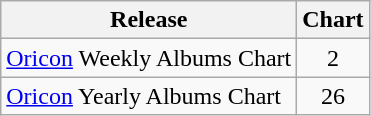<table class="wikitable">
<tr>
<th>Release</th>
<th>Chart</th>
</tr>
<tr>
<td><a href='#'>Oricon</a> Weekly Albums Chart</td>
<td style="text-align:center;">2</td>
</tr>
<tr>
<td align="left"><a href='#'>Oricon</a> Yearly Albums Chart</td>
<td style="text-align:center;">26</td>
</tr>
</table>
